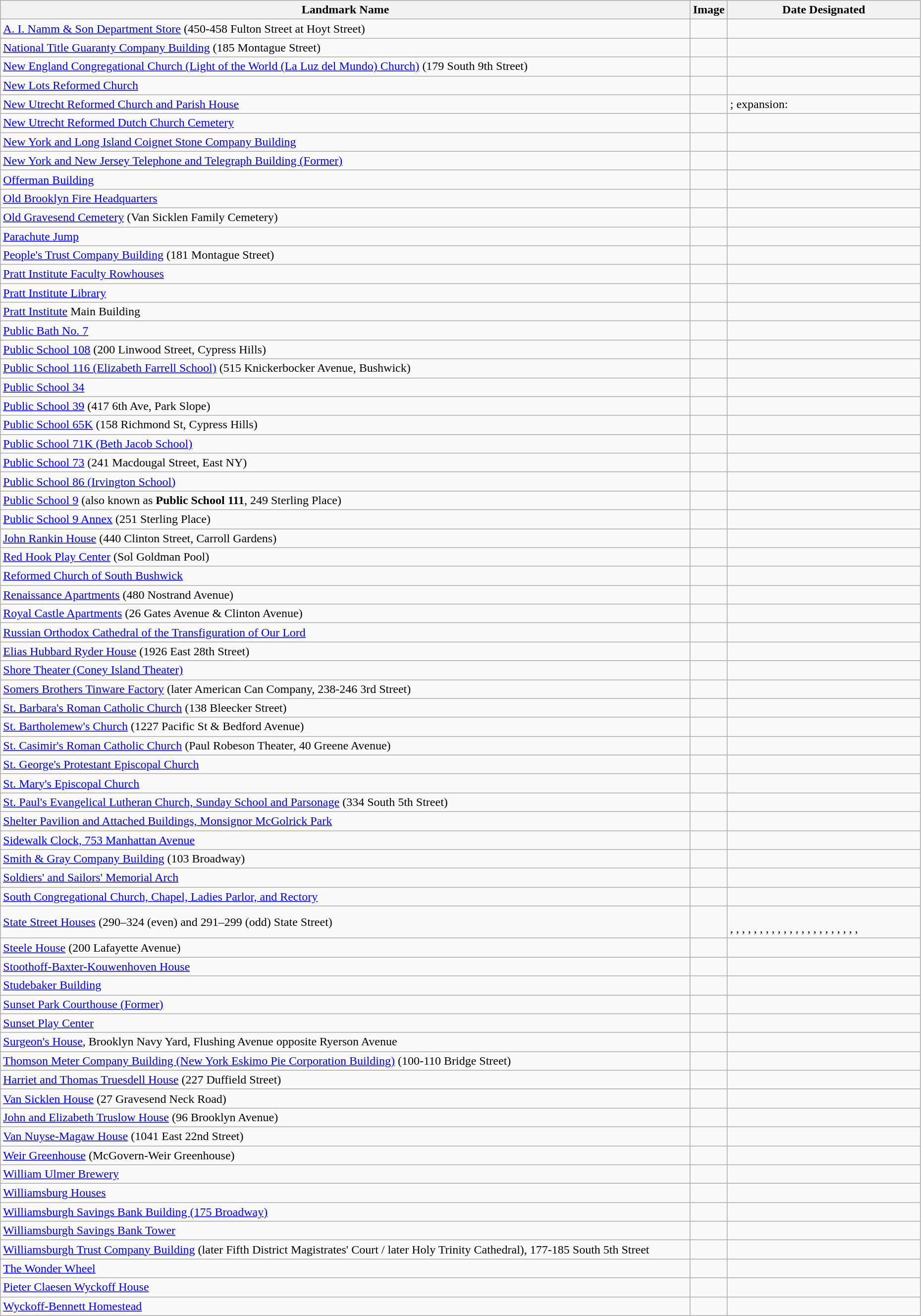<table class="wikitable sortable" style="width:98%">
<tr>
<th width = 75%><strong>Landmark Name</strong></th>
<th width = 4% class="unsortable"><strong>Image</strong></th>
<th><strong>Date Designated</strong></th>
</tr>
<tr>
<td><a href='#'>A. I. Namm & Son Department Store</a> (450-458 Fulton Street at Hoyt Street)</td>
<td></td>
<td> </td>
</tr>
<tr>
<td><a href='#'>National Title Guaranty Company Building</a> (185 Montague Street)</td>
<td></td>
<td> </td>
</tr>
<tr>
<td><a href='#'>New England Congregational Church (Light of the World (La Luz del Mundo) Church)</a> (179 South 9th Street)</td>
<td></td>
<td> </td>
</tr>
<tr>
<td><a href='#'>New Lots Reformed Church</a></td>
<td></td>
<td> </td>
</tr>
<tr>
<td><a href='#'>New Utrecht Reformed Church and Parish House</a></td>
<td></td>
<td> ; expansion:  </td>
</tr>
<tr>
<td><a href='#'>New Utrecht Reformed Dutch Church Cemetery</a> </td>
<td></td>
<td> </td>
</tr>
<tr>
<td><a href='#'>New York and Long Island Coignet Stone Company Building</a></td>
<td></td>
<td> </td>
</tr>
<tr>
<td><a href='#'>New York and New Jersey Telephone and Telegraph Building (Former)</a></td>
<td></td>
<td> </td>
</tr>
<tr>
<td><a href='#'>Offerman Building</a></td>
<td></td>
<td> </td>
</tr>
<tr>
<td><a href='#'>Old Brooklyn Fire Headquarters</a></td>
<td></td>
<td> </td>
</tr>
<tr>
<td><a href='#'>Old Gravesend Cemetery</a> (Van Sicklen Family Cemetery)</td>
<td></td>
<td> </td>
</tr>
<tr>
<td><a href='#'>Parachute Jump</a></td>
<td></td>
<td> </td>
</tr>
<tr>
<td><a href='#'>People's Trust Company Building</a> (181 Montague Street)</td>
<td></td>
<td> </td>
</tr>
<tr>
<td><a href='#'>Pratt Institute Faculty Rowhouses</a></td>
<td></td>
<td> </td>
</tr>
<tr>
<td><a href='#'>Pratt Institute Library</a></td>
<td></td>
<td> </td>
</tr>
<tr>
<td><a href='#'>Pratt Institute</a> Main Building</td>
<td></td>
<td> </td>
</tr>
<tr>
<td><a href='#'>Public Bath No. 7</a></td>
<td></td>
<td> </td>
</tr>
<tr>
<td><a href='#'>Public School 108</a> (200 Linwood Street, Cypress Hills) </td>
<td></td>
<td> </td>
</tr>
<tr>
<td><a href='#'>Public School 116 (Elizabeth Farrell School)</a> (515 Knickerbocker Avenue, Bushwick) </td>
<td></td>
<td> </td>
</tr>
<tr>
<td><a href='#'>Public School 34</a> </td>
<td></td>
<td> </td>
</tr>
<tr>
<td><a href='#'>Public School 39</a> (417 6th Ave, Park Slope) </td>
<td></td>
<td> </td>
</tr>
<tr>
<td><a href='#'>Public School 65K</a> (158 Richmond St, Cypress Hills) </td>
<td></td>
<td> </td>
</tr>
<tr>
<td><a href='#'>Public School 71K (Beth Jacob School)</a></td>
<td></td>
<td> </td>
</tr>
<tr>
<td><a href='#'>Public School 73</a> (241 Macdougal Street, East NY) </td>
<td></td>
<td> </td>
</tr>
<tr>
<td><a href='#'>Public School 86 (Irvington School)</a></td>
<td></td>
<td> </td>
</tr>
<tr>
<td><a href='#'>Public School 9</a> (also known as <strong>Public School 111</strong>, 249 Sterling Place)</td>
<td></td>
<td> </td>
</tr>
<tr>
<td><a href='#'>Public School 9 Annex</a> (251 Sterling Place)</td>
<td></td>
<td> </td>
</tr>
<tr>
<td><a href='#'>John Rankin House</a> (440 Clinton Street, Carroll Gardens)</td>
<td></td>
<td> </td>
</tr>
<tr>
<td><a href='#'>Red Hook Play Center</a> (Sol Goldman Pool)</td>
<td></td>
<td> </td>
</tr>
<tr>
<td><a href='#'>Reformed Church of South Bushwick</a></td>
<td></td>
<td> </td>
</tr>
<tr>
<td><a href='#'>Renaissance Apartments</a> (480 Nostrand Avenue)</td>
<td></td>
<td> </td>
</tr>
<tr>
<td><a href='#'>Royal Castle Apartments</a> (26 Gates Avenue & Clinton Avenue)</td>
<td></td>
<td> </td>
</tr>
<tr>
<td><a href='#'>Russian Orthodox Cathedral of the Transfiguration of Our Lord</a></td>
<td></td>
<td> </td>
</tr>
<tr>
<td><a href='#'>Elias Hubbard Ryder House</a> (1926 East 28th Street) </td>
<td></td>
<td> </td>
</tr>
<tr>
<td><a href='#'>Shore Theater (Coney Island Theater)</a></td>
<td></td>
<td> </td>
</tr>
<tr>
<td><a href='#'>Somers Brothers Tinware Factory</a> (later American Can Company, 238-246 3rd Street) </td>
<td></td>
<td> </td>
</tr>
<tr>
<td><a href='#'>St. Barbara's Roman Catholic Church</a> (138 Bleecker Street)</td>
<td></td>
<td> </td>
</tr>
<tr>
<td><a href='#'>St. Bartholemew's Church</a> (1227 Pacific St & Bedford Avenue)</td>
<td></td>
<td> </td>
</tr>
<tr>
<td><a href='#'>St. Casimir's Roman Catholic Church</a> (Paul Robeson Theater, 40 Greene Avenue)</td>
<td></td>
<td> </td>
</tr>
<tr>
<td><a href='#'>St. George's Protestant Episcopal Church</a></td>
<td></td>
<td> </td>
</tr>
<tr>
<td><a href='#'>St. Mary's Episcopal Church</a></td>
<td></td>
<td> </td>
</tr>
<tr>
<td><a href='#'>St. Paul's Evangelical Lutheran Church, Sunday School and Parsonage</a> (334 South 5th Street) </td>
<td></td>
<td> </td>
</tr>
<tr>
<td><a href='#'>Shelter Pavilion and Attached Buildings, Monsignor McGolrick Park</a></td>
<td></td>
<td> </td>
</tr>
<tr>
<td><a href='#'>Sidewalk Clock, 753 Manhattan Avenue</a></td>
<td></td>
<td> </td>
</tr>
<tr>
<td><a href='#'>Smith & Gray Company Building</a> (103 Broadway) </td>
<td></td>
<td> </td>
</tr>
<tr>
<td><a href='#'>Soldiers' and Sailors' Memorial Arch</a></td>
<td></td>
<td> </td>
</tr>
<tr>
<td><a href='#'>South Congregational Church, Chapel, Ladies Parlor, and Rectory</a></td>
<td></td>
<td> </td>
</tr>
<tr>
<td><a href='#'>State Street Houses</a> (290–324 (even) and 291–299 (odd) State Street)</td>
<td><br></td>
<td><br>,  , , , , , , , , , , , , , , , , , , , , , </td>
</tr>
<tr>
<td><a href='#'>Steele House</a> (200 Lafayette Avenue) </td>
<td></td>
<td> </td>
</tr>
<tr>
<td><a href='#'>Stoothoff-Baxter-Kouwenhoven House</a></td>
<td></td>
<td> </td>
</tr>
<tr>
<td><a href='#'>Studebaker Building</a></td>
<td></td>
<td> </td>
</tr>
<tr>
<td><a href='#'>Sunset Park Courthouse (Former)</a></td>
<td></td>
<td> </td>
</tr>
<tr>
<td><a href='#'>Sunset Play Center</a></td>
<td></td>
<td> </td>
</tr>
<tr>
<td><a href='#'>Surgeon's House</a>, Brooklyn Navy Yard, Flushing Avenue opposite Ryerson Avenue </td>
<td></td>
<td> </td>
</tr>
<tr>
<td><a href='#'>Thomson Meter Company Building (New York Eskimo Pie Corporation Building)</a> (100-110 Bridge Street) </td>
<td></td>
<td> </td>
</tr>
<tr>
<td><a href='#'>Harriet and Thomas Truesdell House</a> (227 Duffield Street) </td>
<td></td>
<td> </td>
</tr>
<tr>
<td><a href='#'>Van Sicklen House</a> (27 Gravesend Neck Road) </td>
<td></td>
<td> </td>
</tr>
<tr>
<td><a href='#'>John and Elizabeth Truslow House</a> (96 Brooklyn Avenue) </td>
<td></td>
<td> </td>
</tr>
<tr>
<td><a href='#'>Van Nuyse-Magaw House</a> (1041 East 22nd Street) </td>
<td></td>
<td> </td>
</tr>
<tr>
<td><a href='#'>Weir Greenhouse</a> (McGovern-Weir Greenhouse) </td>
<td></td>
<td> </td>
</tr>
<tr>
<td><a href='#'>William Ulmer Brewery</a></td>
<td></td>
<td> </td>
</tr>
<tr>
<td><a href='#'>Williamsburg Houses</a></td>
<td></td>
<td> </td>
</tr>
<tr>
<td><a href='#'>Williamsburgh Savings Bank Building (175 Broadway)</a></td>
<td></td>
<td> </td>
</tr>
<tr>
<td><a href='#'>Williamsburgh Savings Bank Tower</a></td>
<td></td>
<td> </td>
</tr>
<tr>
<td><a href='#'>Williamsburgh Trust Company Building</a> (later Fifth District Magistrates' Court / later Holy Trinity Cathedral), 177-185 South 5th Street </td>
<td></td>
<td> </td>
</tr>
<tr>
<td><a href='#'>The Wonder Wheel</a></td>
<td></td>
<td> </td>
</tr>
<tr>
<td><a href='#'>Pieter Claesen Wyckoff House</a></td>
<td></td>
<td> </td>
</tr>
<tr>
<td><a href='#'>Wyckoff-Bennett Homestead</a></td>
<td></td>
<td> </td>
</tr>
</table>
